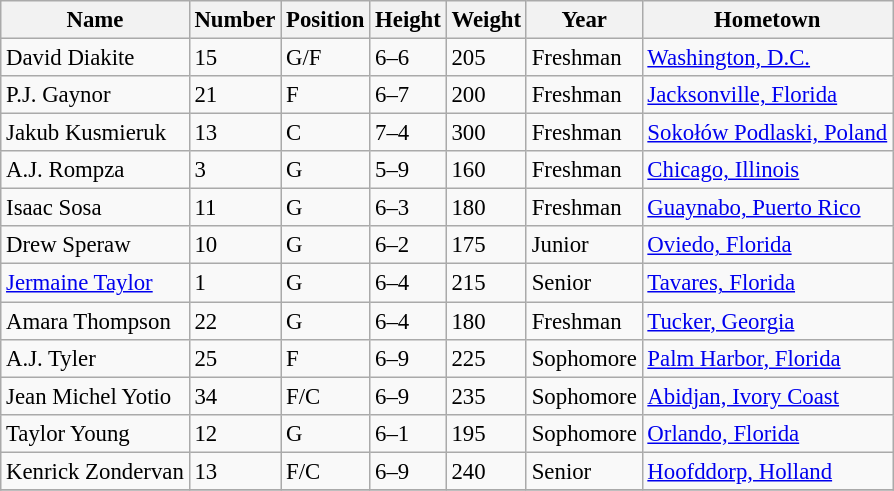<table class="wikitable sortable" style="font-size: 95%;">
<tr>
<th>Name</th>
<th>Number</th>
<th>Position</th>
<th>Height</th>
<th>Weight</th>
<th>Year</th>
<th>Hometown</th>
</tr>
<tr>
<td>David Diakite</td>
<td>15</td>
<td>G/F</td>
<td>6–6</td>
<td>205</td>
<td>Freshman</td>
<td><a href='#'>Washington, D.C.</a></td>
</tr>
<tr>
<td>P.J. Gaynor</td>
<td>21</td>
<td>F</td>
<td>6–7</td>
<td>200</td>
<td>Freshman</td>
<td><a href='#'>Jacksonville, Florida</a></td>
</tr>
<tr>
<td>Jakub Kusmieruk</td>
<td>13</td>
<td>C</td>
<td>7–4</td>
<td>300</td>
<td>Freshman</td>
<td><a href='#'>Sokołów Podlaski, Poland</a></td>
</tr>
<tr>
<td>A.J. Rompza</td>
<td>3</td>
<td>G</td>
<td>5–9</td>
<td>160</td>
<td>Freshman</td>
<td><a href='#'>Chicago, Illinois</a></td>
</tr>
<tr>
<td>Isaac Sosa</td>
<td>11</td>
<td>G</td>
<td>6–3</td>
<td>180</td>
<td>Freshman</td>
<td><a href='#'>Guaynabo, Puerto Rico</a></td>
</tr>
<tr>
<td>Drew Speraw</td>
<td>10</td>
<td>G</td>
<td>6–2</td>
<td>175</td>
<td>Junior</td>
<td><a href='#'>Oviedo, Florida</a></td>
</tr>
<tr>
<td><a href='#'>Jermaine Taylor</a></td>
<td>1</td>
<td>G</td>
<td>6–4</td>
<td>215</td>
<td>Senior</td>
<td><a href='#'>Tavares, Florida</a></td>
</tr>
<tr>
<td>Amara Thompson</td>
<td>22</td>
<td>G</td>
<td>6–4</td>
<td>180</td>
<td>Freshman</td>
<td><a href='#'>Tucker, Georgia</a></td>
</tr>
<tr>
<td>A.J. Tyler</td>
<td>25</td>
<td>F</td>
<td>6–9</td>
<td>225</td>
<td>Sophomore</td>
<td><a href='#'>Palm Harbor, Florida</a></td>
</tr>
<tr>
<td>Jean Michel Yotio</td>
<td>34</td>
<td>F/C</td>
<td>6–9</td>
<td>235</td>
<td>Sophomore</td>
<td><a href='#'>Abidjan, Ivory Coast</a></td>
</tr>
<tr>
<td>Taylor Young</td>
<td>12</td>
<td>G</td>
<td>6–1</td>
<td>195</td>
<td>Sophomore</td>
<td><a href='#'>Orlando, Florida</a></td>
</tr>
<tr>
<td>Kenrick Zondervan</td>
<td>13</td>
<td>F/C</td>
<td>6–9</td>
<td>240</td>
<td>Senior</td>
<td><a href='#'>Hoofddorp, Holland</a></td>
</tr>
<tr>
</tr>
</table>
